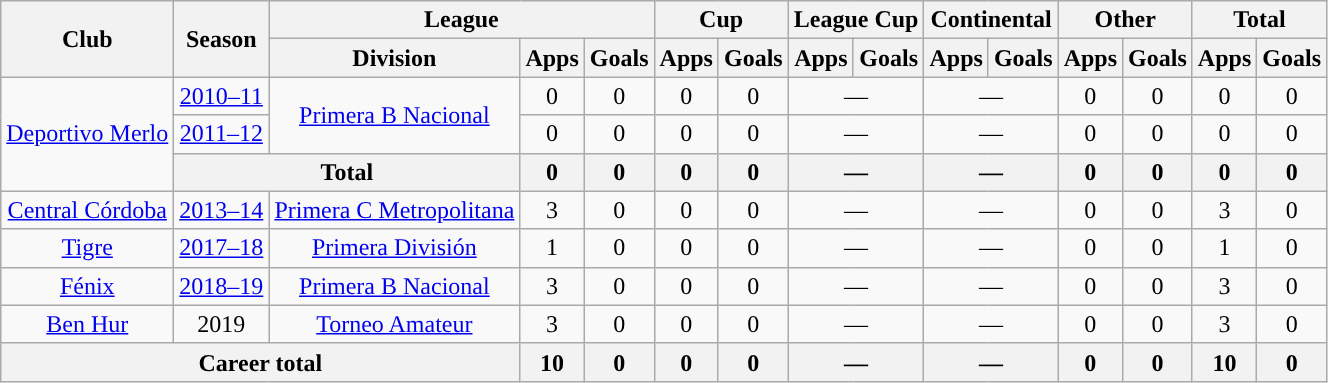<table class="wikitable" style="text-align:center">
<tr>
<th rowspan="2">Club</th>
<th rowspan="2">Season</th>
<th colspan="3">League</th>
<th colspan="2">Cup</th>
<th colspan="2">League Cup</th>
<th colspan="2">Continental</th>
<th colspan="2">Other</th>
<th colspan="2">Total</th>
</tr>
<tr>
<th>Division</th>
<th>Apps</th>
<th>Goals</th>
<th>Apps</th>
<th>Goals</th>
<th>Apps</th>
<th>Goals</th>
<th>Apps</th>
<th>Goals</th>
<th>Apps</th>
<th>Goals</th>
<th>Apps</th>
<th>Goals</th>
</tr>
<tr>
<td rowspan="3"><a href='#'>Deportivo Merlo</a></td>
<td><a href='#'>2010–11</a></td>
<td rowspan="2"><a href='#'>Primera B Nacional</a></td>
<td>0</td>
<td>0</td>
<td>0</td>
<td>0</td>
<td colspan="2">—</td>
<td colspan="2">—</td>
<td>0</td>
<td>0</td>
<td>0</td>
<td>0</td>
</tr>
<tr>
<td><a href='#'>2011–12</a></td>
<td>0</td>
<td>0</td>
<td>0</td>
<td>0</td>
<td colspan="2">—</td>
<td colspan="2">—</td>
<td>0</td>
<td>0</td>
<td>0</td>
<td>0</td>
</tr>
<tr>
<th colspan="2">Total</th>
<th>0</th>
<th>0</th>
<th>0</th>
<th>0</th>
<th colspan="2">—</th>
<th colspan="2">—</th>
<th>0</th>
<th>0</th>
<th>0</th>
<th>0</th>
</tr>
<tr>
<td rowspan="1"><a href='#'>Central Córdoba</a></td>
<td><a href='#'>2013–14</a></td>
<td rowspan="1"><a href='#'>Primera C Metropolitana</a></td>
<td>3</td>
<td>0</td>
<td>0</td>
<td>0</td>
<td colspan="2">—</td>
<td colspan="2">—</td>
<td>0</td>
<td>0</td>
<td>3</td>
<td>0</td>
</tr>
<tr>
<td rowspan="1"><a href='#'>Tigre</a></td>
<td><a href='#'>2017–18</a></td>
<td rowspan="1"><a href='#'>Primera División</a></td>
<td>1</td>
<td>0</td>
<td>0</td>
<td>0</td>
<td colspan="2">—</td>
<td colspan="2">—</td>
<td>0</td>
<td>0</td>
<td>1</td>
<td>0</td>
</tr>
<tr>
<td rowspan="1"><a href='#'>Fénix</a></td>
<td><a href='#'>2018–19</a></td>
<td rowspan="1"><a href='#'>Primera B Nacional</a></td>
<td>3</td>
<td>0</td>
<td>0</td>
<td>0</td>
<td colspan="2">—</td>
<td colspan="2">—</td>
<td>0</td>
<td>0</td>
<td>3</td>
<td>0</td>
</tr>
<tr>
<td rowspan="1"><a href='#'>Ben Hur</a></td>
<td>2019</td>
<td rowspan="1"><a href='#'>Torneo Amateur</a></td>
<td>3</td>
<td>0</td>
<td>0</td>
<td>0</td>
<td colspan="2">—</td>
<td colspan="2">—</td>
<td>0</td>
<td>0</td>
<td>3</td>
<td>0</td>
</tr>
<tr>
<th colspan="3">Career total</th>
<th>10</th>
<th>0</th>
<th>0</th>
<th>0</th>
<th colspan="2">—</th>
<th colspan="2">—</th>
<th>0</th>
<th>0</th>
<th>10</th>
<th>0</th>
</tr>
</table>
